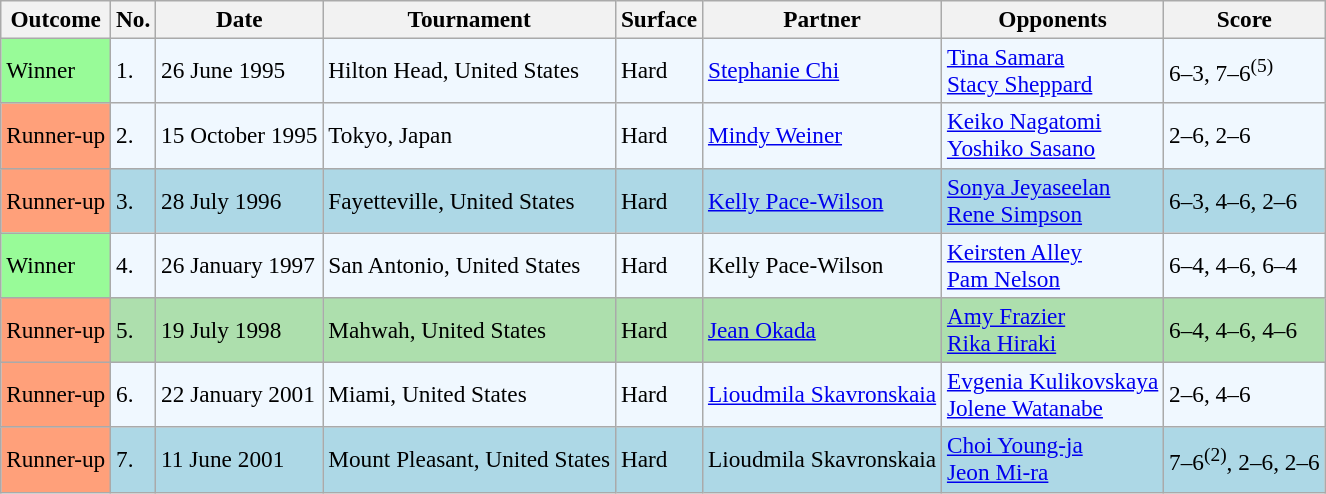<table class="wikitable" style="font-size:97%">
<tr>
<th>Outcome</th>
<th>No.</th>
<th>Date</th>
<th>Tournament</th>
<th>Surface</th>
<th>Partner</th>
<th>Opponents</th>
<th>Score</th>
</tr>
<tr style="background:#f0f8ff;">
<td style="background:#98fb98;">Winner</td>
<td>1.</td>
<td>26 June 1995</td>
<td>Hilton Head, United States</td>
<td>Hard</td>
<td> <a href='#'>Stephanie Chi</a></td>
<td> <a href='#'>Tina Samara</a> <br>  <a href='#'>Stacy Sheppard</a></td>
<td>6–3, 7–6<sup>(5)</sup></td>
</tr>
<tr style="background:#f0f8ff;">
<td bgcolor="FFA07A">Runner-up</td>
<td>2.</td>
<td>15 October 1995</td>
<td>Tokyo, Japan</td>
<td>Hard</td>
<td> <a href='#'>Mindy Weiner</a></td>
<td> <a href='#'>Keiko Nagatomi</a> <br>  <a href='#'>Yoshiko Sasano</a></td>
<td>2–6, 2–6</td>
</tr>
<tr style="background:lightblue;">
<td bgcolor="FFA07A">Runner-up</td>
<td>3.</td>
<td>28 July 1996</td>
<td>Fayetteville, United States</td>
<td>Hard</td>
<td> <a href='#'>Kelly Pace-Wilson</a></td>
<td> <a href='#'>Sonya Jeyaseelan</a> <br>  <a href='#'>Rene Simpson</a></td>
<td>6–3, 4–6, 2–6</td>
</tr>
<tr style="background:#f0f8ff;">
<td style="background:#98fb98;">Winner</td>
<td>4.</td>
<td>26 January 1997</td>
<td>San Antonio, United States</td>
<td>Hard</td>
<td> Kelly Pace-Wilson</td>
<td> <a href='#'>Keirsten Alley</a> <br>  <a href='#'>Pam Nelson</a></td>
<td>6–4, 4–6, 6–4</td>
</tr>
<tr bgcolor="#ADDFAD">
<td bgcolor="FFA07A">Runner-up</td>
<td>5.</td>
<td>19 July 1998</td>
<td>Mahwah, United States</td>
<td>Hard</td>
<td> <a href='#'>Jean Okada</a></td>
<td> <a href='#'>Amy Frazier</a> <br>  <a href='#'>Rika Hiraki</a></td>
<td>6–4, 4–6, 4–6</td>
</tr>
<tr style="background:#f0f8ff;">
<td style="background:#ffa07a;">Runner-up</td>
<td>6.</td>
<td>22 January 2001</td>
<td>Miami, United States</td>
<td>Hard</td>
<td> <a href='#'>Lioudmila Skavronskaia</a></td>
<td> <a href='#'>Evgenia Kulikovskaya</a> <br>  <a href='#'>Jolene Watanabe</a></td>
<td>2–6, 4–6</td>
</tr>
<tr style="background:lightblue;">
<td style="background:#ffa07a;">Runner-up</td>
<td>7.</td>
<td>11 June 2001</td>
<td>Mount Pleasant, United States</td>
<td>Hard</td>
<td> Lioudmila Skavronskaia</td>
<td> <a href='#'>Choi Young-ja</a> <br>  <a href='#'>Jeon Mi-ra</a></td>
<td>7–6<sup>(2)</sup>, 2–6, 2–6</td>
</tr>
</table>
